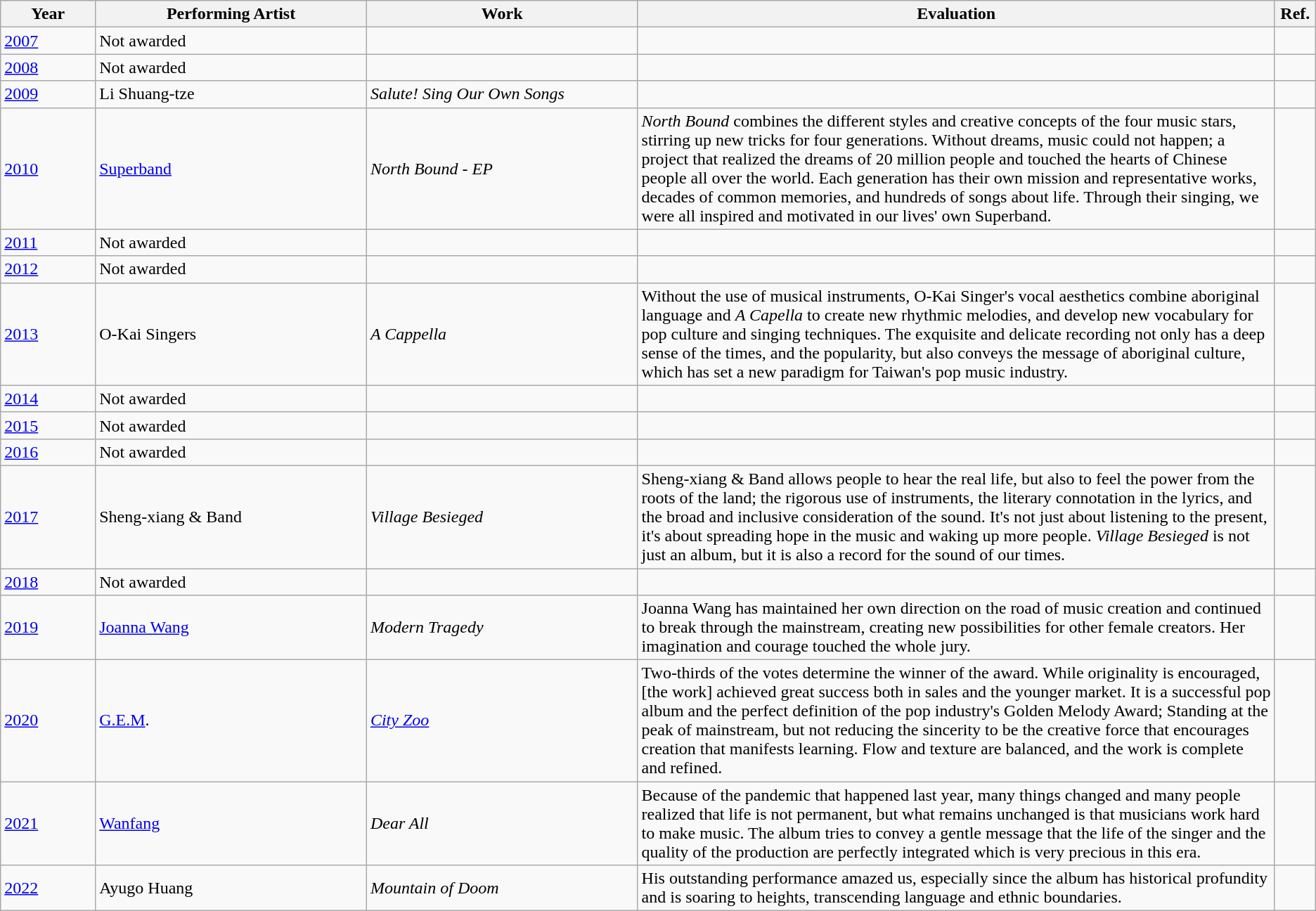<table class="wikitable">
<tr>
<th width="7%"><strong>Year</strong></th>
<th width="20%"><strong>Performing Artist</strong></th>
<th width="20%"><strong>Work</strong></th>
<th width="47%" class=unsortable><strong>Evaluation</strong></th>
<th width="3%" class=unsortable><strong>Ref.</strong></th>
</tr>
<tr>
<td><a href='#'>2007</a></td>
<td>Not awarded</td>
<td></td>
<td></td>
<td></td>
</tr>
<tr>
<td><a href='#'>2008</a></td>
<td>Not awarded</td>
<td></td>
<td></td>
<td></td>
</tr>
<tr>
<td><a href='#'>2009</a></td>
<td>Li Shuang-tze</td>
<td><em>Salute! Sing Our Own Songs</em></td>
<td></td>
<td></td>
</tr>
<tr>
<td><a href='#'>2010</a></td>
<td><a href='#'>Superband</a></td>
<td><em>North Bound - EP</em></td>
<td><em>North Bound</em> combines the different styles and creative concepts of the four music stars, stirring up new tricks for four generations. Without dreams, music could not happen; a project that realized the dreams of 20 million people and touched the hearts of Chinese people all over the world. Each generation has their own mission and representative works, decades of common memories, and hundreds of songs about life. Through their singing, we were all inspired and motivated in our lives' own Superband.</td>
<td></td>
</tr>
<tr>
<td><a href='#'>2011</a></td>
<td>Not awarded</td>
<td></td>
<td></td>
<td></td>
</tr>
<tr>
<td><a href='#'>2012</a></td>
<td>Not awarded</td>
<td></td>
<td></td>
<td></td>
</tr>
<tr>
<td><a href='#'>2013</a></td>
<td>O-Kai Singers</td>
<td><em>A Cappella</em></td>
<td>Without the use of musical instruments, O-Kai Singer's vocal aesthetics combine aboriginal language and <em>A Capella</em> to create new rhythmic melodies, and develop new vocabulary for pop culture and singing techniques. The exquisite and delicate recording not only has a deep sense of the times, and the popularity, but also conveys the message of aboriginal culture, which has set a new paradigm for Taiwan's pop music industry.</td>
<td></td>
</tr>
<tr>
<td><a href='#'>2014</a></td>
<td>Not awarded</td>
<td></td>
<td></td>
<td></td>
</tr>
<tr>
<td><a href='#'>2015</a></td>
<td>Not awarded</td>
<td></td>
<td></td>
<td></td>
</tr>
<tr>
<td><a href='#'>2016</a></td>
<td>Not awarded</td>
<td></td>
<td></td>
<td></td>
</tr>
<tr>
<td><a href='#'>2017</a></td>
<td>Sheng-xiang & Band</td>
<td><em>Village Besieged</em></td>
<td>Sheng-xiang & Band allows people to hear the real life, but also to feel the power from the roots of the land; the rigorous use of instruments, the literary connotation in the lyrics, and the broad and inclusive consideration of the sound. It's not just about listening to the present, it's about spreading hope in the music and waking up more people. <em>Village Besieged</em> is not just an album, but it is also a record for the sound of our times.</td>
<td></td>
</tr>
<tr>
<td><a href='#'>2018</a></td>
<td>Not awarded</td>
<td></td>
<td></td>
<td></td>
</tr>
<tr>
<td><a href='#'>2019</a></td>
<td><a href='#'>Joanna Wang</a></td>
<td><em>Modern Tragedy</em></td>
<td>Joanna Wang has maintained her own direction on the road of music creation and continued to break through the mainstream, creating new possibilities for other female creators. Her imagination and courage touched the whole jury.</td>
<td></td>
</tr>
<tr>
<td><a href='#'>2020</a></td>
<td><a href='#'>G.E.M</a>.</td>
<td><em><a href='#'>City Zoo</a></em></td>
<td>Two-thirds of the votes determine the winner of the award. While originality is encouraged, [the work] achieved great success both in sales and the younger market. It is a successful pop album and the perfect definition of the pop industry's Golden Melody Award; Standing at the peak of mainstream, but not reducing the sincerity to be the creative force that encourages creation that manifests learning. Flow and texture are balanced, and the work is complete and refined.</td>
<td></td>
</tr>
<tr>
<td><a href='#'>2021</a></td>
<td><a href='#'>Wanfang</a></td>
<td><em>Dear All</em></td>
<td>Because of the pandemic that happened last year, many things changed and many people realized that life is not permanent, but what remains unchanged is that musicians work hard to make music. The album tries to convey a gentle message that the life of the singer and the quality of the production are perfectly integrated which is very precious in this era.</td>
<td></td>
</tr>
<tr>
<td><a href='#'>2022</a></td>
<td>Ayugo Huang</td>
<td><em>Mountain of Doom</em></td>
<td>His outstanding performance amazed us, especially since the album has historical profundity and is soaring to heights, transcending language and ethnic boundaries.</td>
<td></td>
</tr>
</table>
